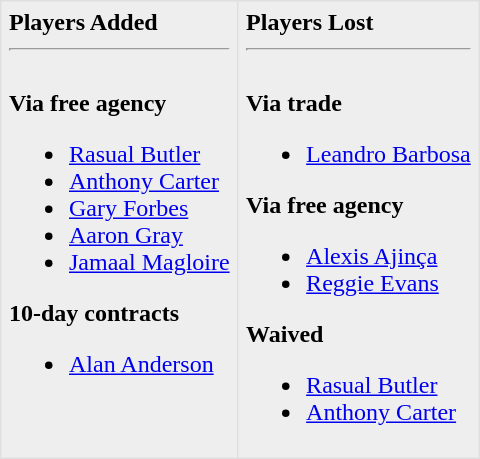<table border=1 style="border-collapse:collapse; background-color:#eeeeee" bordercolor="#DFDFDF" cellpadding="5">
<tr>
<td valign="top"><strong>Players Added</strong> <hr><br><strong>Via free agency</strong><ul><li><a href='#'>Rasual Butler</a></li><li><a href='#'>Anthony Carter</a></li><li><a href='#'>Gary Forbes</a></li><li><a href='#'>Aaron Gray</a></li><li><a href='#'>Jamaal Magloire</a></li></ul><strong>10-day contracts</strong><ul><li><a href='#'>Alan Anderson</a></li></ul></td>
<td valign="top"><strong>Players Lost</strong> <hr><br><strong>Via trade</strong><ul><li><a href='#'>Leandro Barbosa</a></li></ul><strong>Via free agency</strong><ul><li><a href='#'>Alexis Ajinça</a></li><li><a href='#'>Reggie Evans</a></li></ul><strong>Waived</strong><ul><li><a href='#'>Rasual Butler</a></li><li><a href='#'>Anthony Carter</a></li></ul></td>
</tr>
</table>
